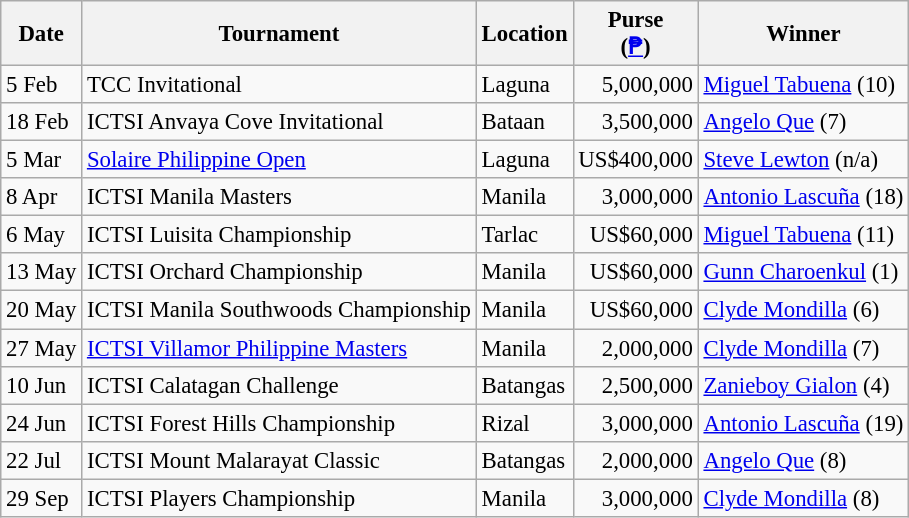<table class="wikitable" style="font-size:95%">
<tr>
<th>Date</th>
<th>Tournament</th>
<th>Location</th>
<th>Purse<br>(<a href='#'>₱</a>)</th>
<th>Winner</th>
</tr>
<tr>
<td>5 Feb</td>
<td>TCC Invitational</td>
<td>Laguna</td>
<td align=right>5,000,000</td>
<td> <a href='#'>Miguel Tabuena</a> (10)</td>
</tr>
<tr>
<td>18 Feb</td>
<td>ICTSI Anvaya Cove Invitational</td>
<td>Bataan</td>
<td align=right>3,500,000</td>
<td> <a href='#'>Angelo Que</a> (7)</td>
</tr>
<tr>
<td>5 Mar</td>
<td><a href='#'>Solaire Philippine Open</a></td>
<td>Laguna</td>
<td align=right>US$400,000</td>
<td> <a href='#'>Steve Lewton</a> (n/a)</td>
</tr>
<tr>
<td>8 Apr</td>
<td>ICTSI Manila Masters</td>
<td>Manila</td>
<td align=right>3,000,000</td>
<td> <a href='#'>Antonio Lascuña</a> (18)</td>
</tr>
<tr>
<td>6 May</td>
<td>ICTSI Luisita Championship</td>
<td>Tarlac</td>
<td align=right>US$60,000</td>
<td> <a href='#'>Miguel Tabuena</a> (11)</td>
</tr>
<tr>
<td>13 May</td>
<td>ICTSI Orchard Championship</td>
<td>Manila</td>
<td align=right>US$60,000</td>
<td> <a href='#'>Gunn Charoenkul</a> (1)</td>
</tr>
<tr>
<td>20 May</td>
<td>ICTSI Manila Southwoods Championship</td>
<td>Manila</td>
<td align=right>US$60,000</td>
<td> <a href='#'>Clyde Mondilla</a> (6)</td>
</tr>
<tr>
<td>27 May</td>
<td><a href='#'>ICTSI Villamor Philippine Masters</a></td>
<td>Manila</td>
<td align=right>2,000,000</td>
<td> <a href='#'>Clyde Mondilla</a> (7)</td>
</tr>
<tr>
<td>10 Jun</td>
<td>ICTSI Calatagan Challenge</td>
<td>Batangas</td>
<td align=right>2,500,000</td>
<td> <a href='#'>Zanieboy Gialon</a> (4)</td>
</tr>
<tr>
<td>24 Jun</td>
<td>ICTSI Forest Hills Championship</td>
<td>Rizal</td>
<td align=right>3,000,000</td>
<td> <a href='#'>Antonio Lascuña</a> (19)</td>
</tr>
<tr>
<td>22 Jul</td>
<td>ICTSI Mount Malarayat Classic</td>
<td>Batangas</td>
<td align=right>2,000,000</td>
<td> <a href='#'>Angelo Que</a> (8)</td>
</tr>
<tr>
<td>29 Sep</td>
<td>ICTSI Players Championship</td>
<td>Manila</td>
<td align=right>3,000,000</td>
<td> <a href='#'>Clyde Mondilla</a> (8)</td>
</tr>
</table>
